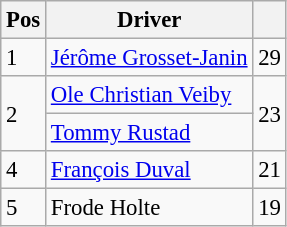<table class="wikitable" style="font-size: 95%;">
<tr>
<th>Pos</th>
<th>Driver</th>
<th></th>
</tr>
<tr>
<td>1</td>
<td> <a href='#'>Jérôme Grosset-Janin</a></td>
<td align="right">29</td>
</tr>
<tr>
<td rowspan=2>2</td>
<td> <a href='#'>Ole Christian Veiby</a></td>
<td rowspan=2 align="right">23</td>
</tr>
<tr>
<td> <a href='#'>Tommy Rustad</a></td>
</tr>
<tr>
<td>4</td>
<td> <a href='#'>François Duval</a></td>
<td align="right">21</td>
</tr>
<tr>
<td>5</td>
<td> Frode Holte</td>
<td align="right">19</td>
</tr>
</table>
